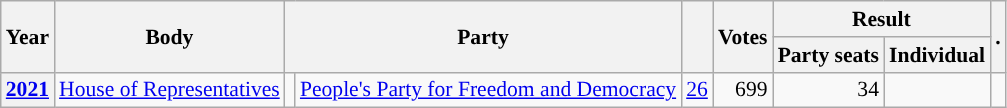<table class="wikitable plainrowheaders sortable" border=2 cellpadding=4 cellspacing=0 style="border: 1px #aaa solid; font-size: 90%; text-align:center;">
<tr>
<th scope="col" rowspan=2>Year</th>
<th scope="col" rowspan=2>Body</th>
<th scope="col" colspan=2 rowspan=2>Party</th>
<th scope="col" rowspan=2></th>
<th scope="col" rowspan=2>Votes</th>
<th scope="colgroup" colspan=2>Result</th>
<th scope="col" rowspan=2 class="unsortable">.</th>
</tr>
<tr>
<th scope="col">Party seats</th>
<th scope="col">Individual</th>
</tr>
<tr>
<th scope="row"><a href='#'>2021</a></th>
<td><a href='#'>House of Representatives</a></td>
<td style="background-color:"></td>
<td><a href='#'>People's Party for Freedom and Democracy</a></td>
<td style=text-align:right><a href='#'>26</a></td>
<td style=text-align:right>699</td>
<td style=text-align:right>34</td>
<td></td>
<td></td>
</tr>
</table>
